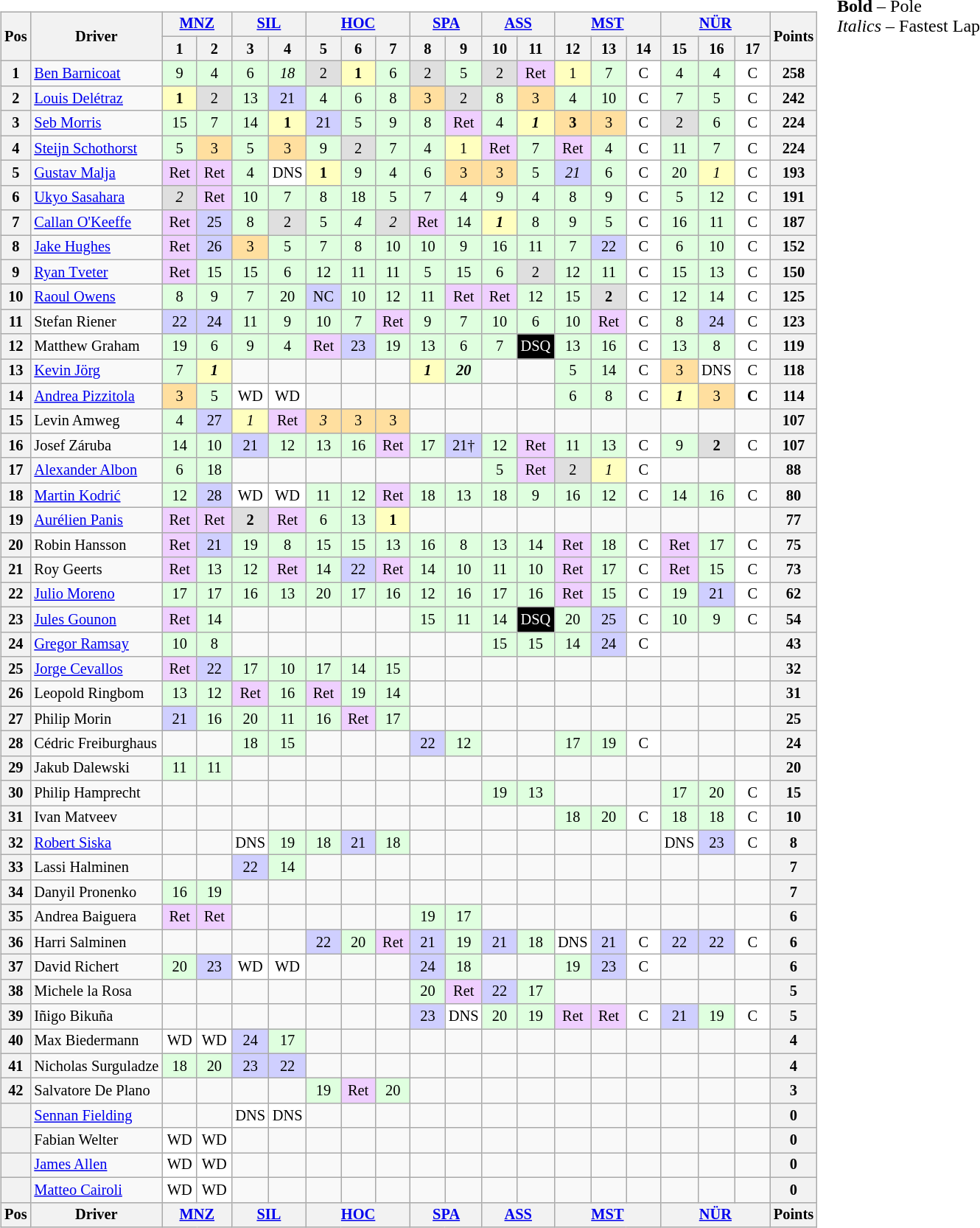<table>
<tr>
<td><br><table class="wikitable" style="font-size:85%; text-align:center">
<tr>
<th rowspan=2>Pos</th>
<th rowspan=2>Driver</th>
<th colspan=2><a href='#'>MNZ</a><br></th>
<th colspan=2><a href='#'>SIL</a><br></th>
<th colspan=3><a href='#'>HOC</a><br></th>
<th colspan=2><a href='#'>SPA</a><br></th>
<th colspan=2><a href='#'>ASS</a><br></th>
<th colspan=3><a href='#'>MST</a><br></th>
<th colspan=3><a href='#'>NÜR</a><br></th>
<th rowspan=2>Points</th>
</tr>
<tr>
<th width=25>1</th>
<th width=25>2</th>
<th width=25>3</th>
<th width=25>4</th>
<th width=25>5</th>
<th width=25>6</th>
<th width=25>7</th>
<th width=25>8</th>
<th width=25>9</th>
<th width=25>10</th>
<th width=25>11</th>
<th width=25>12</th>
<th width=25>13</th>
<th width=25>14</th>
<th width=25>15</th>
<th width=25>16</th>
<th width=25>17</th>
</tr>
<tr>
<th>1</th>
<td align=left> <a href='#'>Ben Barnicoat</a></td>
<td style="background:#DFFFDF;">9</td>
<td style="background:#DFFFDF;">4</td>
<td style="background:#DFFFDF;">6</td>
<td style="background:#DFFFDF;"><em>18</em></td>
<td style="background:#DFDFDF;">2</td>
<td style="background:#FFFFBF;"><strong>1</strong></td>
<td style="background:#DFFFDF;">6</td>
<td style="background:#DFDFDF;">2</td>
<td style="background:#DFFFDF;">5</td>
<td style="background:#DFDFDF;">2</td>
<td style="background:#EFCFFF;">Ret</td>
<td style="background:#FFFFBF;">1</td>
<td style="background:#DFFFDF;">7</td>
<td style="background:#FFFFFF;">C</td>
<td style="background:#DFFFDF;">4</td>
<td style="background:#DFFFDF;">4</td>
<td style="background:#FFFFFF;">C</td>
<th>258</th>
</tr>
<tr>
<th>2</th>
<td align=left> <a href='#'>Louis Delétraz</a></td>
<td style="background:#FFFFBF;"><strong>1</strong></td>
<td style="background:#DFDFDF;">2</td>
<td style="background:#DFFFDF;">13</td>
<td style="background:#CFCFFF;">21</td>
<td style="background:#DFFFDF;">4</td>
<td style="background:#DFFFDF;">6</td>
<td style="background:#DFFFDF;">8</td>
<td style="background:#FFDF9F;">3</td>
<td style="background:#DFDFDF;">2</td>
<td style="background:#DFFFDF;">8</td>
<td style="background:#FFDF9F;">3</td>
<td style="background:#DFFFDF;">4</td>
<td style="background:#DFFFDF;">10</td>
<td style="background:#FFFFFF;">C</td>
<td style="background:#DFFFDF;">7</td>
<td style="background:#DFFFDF;">5</td>
<td style="background:#FFFFFF;">C</td>
<th>242</th>
</tr>
<tr>
<th>3</th>
<td align=left> <a href='#'>Seb Morris</a></td>
<td style="background:#DFFFDF;">15</td>
<td style="background:#DFFFDF;">7</td>
<td style="background:#DFFFDF;">14</td>
<td style="background:#FFFFBF;"><strong>1</strong></td>
<td style="background:#CFCFFF;">21</td>
<td style="background:#DFFFDF;">5</td>
<td style="background:#DFFFDF;">9</td>
<td style="background:#DFFFDF;">8</td>
<td style="background:#EFCFFF;">Ret</td>
<td style="background:#DFFFDF;">4</td>
<td style="background:#FFFFBF;"><strong><em>1</em></strong></td>
<td style="background:#FFDF9F;"><strong>3</strong></td>
<td style="background:#FFDF9F;">3</td>
<td style="background:#FFFFFF;">C</td>
<td style="background:#DFDFDF;">2</td>
<td style="background:#DFFFDF;">6</td>
<td style="background:#FFFFFF;">C</td>
<th>224</th>
</tr>
<tr>
<th>4</th>
<td align=left> <a href='#'>Steijn Schothorst</a></td>
<td style="background:#DFFFDF;">5</td>
<td style="background:#FFDF9F;">3</td>
<td style="background:#DFFFDF;">5</td>
<td style="background:#FFDF9F;">3</td>
<td style="background:#DFFFDF;">9</td>
<td style="background:#DFDFDF;">2</td>
<td style="background:#DFFFDF;">7</td>
<td style="background:#DFFFDF;">4</td>
<td style="background:#FFFFBF;">1</td>
<td style="background:#EFCFFF;">Ret</td>
<td style="background:#DFFFDF;">7</td>
<td style="background:#EFCFFF;">Ret</td>
<td style="background:#DFFFDF;">4</td>
<td style="background:#FFFFFF;">C</td>
<td style="background:#DFFFDF;">11</td>
<td style="background:#DFFFDF;">7</td>
<td style="background:#FFFFFF;">C</td>
<th>224</th>
</tr>
<tr>
<th>5</th>
<td align=left> <a href='#'>Gustav Malja</a></td>
<td style="background:#EFCFFF;">Ret</td>
<td style="background:#EFCFFF;">Ret</td>
<td style="background:#DFFFDF;">4</td>
<td style="background:#FFFFFF;">DNS</td>
<td style="background:#FFFFBF;"><strong>1</strong></td>
<td style="background:#DFFFDF;">9</td>
<td style="background:#DFFFDF;">4</td>
<td style="background:#DFFFDF;">6</td>
<td style="background:#FFDF9F;">3</td>
<td style="background:#FFDF9F;">3</td>
<td style="background:#DFFFDF;">5</td>
<td style="background:#CFCFFF;"><em>21</em></td>
<td style="background:#DFFFDF;">6</td>
<td style="background:#FFFFFF;">C</td>
<td style="background:#DFFFDF;">20</td>
<td style="background:#FFFFBF;"><em>1</em></td>
<td style="background:#FFFFFF;">C</td>
<th>193</th>
</tr>
<tr>
<th>6</th>
<td align=left> <a href='#'>Ukyo Sasahara</a></td>
<td style="background:#DFDFDF;"><em>2</em></td>
<td style="background:#EFCFFF;">Ret</td>
<td style="background:#DFFFDF;">10</td>
<td style="background:#DFFFDF;">7</td>
<td style="background:#DFFFDF;">8</td>
<td style="background:#DFFFDF;">18</td>
<td style="background:#DFFFDF;">5</td>
<td style="background:#DFFFDF;">7</td>
<td style="background:#DFFFDF;">4</td>
<td style="background:#DFFFDF;">9</td>
<td style="background:#DFFFDF;">4</td>
<td style="background:#DFFFDF;">8</td>
<td style="background:#DFFFDF;">9</td>
<td style="background:#FFFFFF;">C</td>
<td style="background:#DFFFDF;">5</td>
<td style="background:#DFFFDF;">12</td>
<td style="background:#FFFFFF;">C</td>
<th>191</th>
</tr>
<tr>
<th>7</th>
<td align=left> <a href='#'>Callan O'Keeffe</a></td>
<td style="background:#EFCFFF;">Ret</td>
<td style="background:#CFCFFF;">25</td>
<td style="background:#DFFFDF;">8</td>
<td style="background:#DFDFDF;">2</td>
<td style="background:#DFFFDF;">5</td>
<td style="background:#DFFFDF;"><em>4</em></td>
<td style="background:#DFDFDF;"><em>2</em></td>
<td style="background:#EFCFFF;">Ret</td>
<td style="background:#DFFFDF;">14</td>
<td style="background:#FFFFBF;"><strong><em>1</em></strong></td>
<td style="background:#DFFFDF;">8</td>
<td style="background:#DFFFDF;">9</td>
<td style="background:#DFFFDF;">5</td>
<td style="background:#FFFFFF;">C</td>
<td style="background:#DFFFDF;">16</td>
<td style="background:#DFFFDF;">11</td>
<td style="background:#FFFFFF;">C</td>
<th>187</th>
</tr>
<tr>
<th>8</th>
<td align=left> <a href='#'>Jake Hughes</a></td>
<td style="background:#EFCFFF;">Ret</td>
<td style="background:#CFCFFF;">26</td>
<td style="background:#FFDF9F;">3</td>
<td style="background:#DFFFDF;">5</td>
<td style="background:#DFFFDF;">7</td>
<td style="background:#DFFFDF;">8</td>
<td style="background:#DFFFDF;">10</td>
<td style="background:#DFFFDF;">10</td>
<td style="background:#DFFFDF;">9</td>
<td style="background:#DFFFDF;">16</td>
<td style="background:#DFFFDF;">11</td>
<td style="background:#DFFFDF;">7</td>
<td style="background:#CFCFFF;">22</td>
<td style="background:#FFFFFF;">C</td>
<td style="background:#DFFFDF;">6</td>
<td style="background:#DFFFDF;">10</td>
<td style="background:#FFFFFF;">C</td>
<th>152</th>
</tr>
<tr>
<th>9</th>
<td align=left> <a href='#'>Ryan Tveter</a></td>
<td style="background:#EFCFFF;">Ret</td>
<td style="background:#DFFFDF;">15</td>
<td style="background:#DFFFDF;">15</td>
<td style="background:#DFFFDF;">6</td>
<td style="background:#DFFFDF;">12</td>
<td style="background:#DFFFDF;">11</td>
<td style="background:#DFFFDF;">11</td>
<td style="background:#DFFFDF;">5</td>
<td style="background:#DFFFDF;">15</td>
<td style="background:#DFFFDF;">6</td>
<td style="background:#DFDFDF;">2</td>
<td style="background:#DFFFDF;">12</td>
<td style="background:#DFFFDF;">11</td>
<td style="background:#FFFFFF;">C</td>
<td style="background:#DFFFDF;">15</td>
<td style="background:#DFFFDF;">13</td>
<td style="background:#FFFFFF;">C</td>
<th>150</th>
</tr>
<tr>
<th>10</th>
<td align=left> <a href='#'>Raoul Owens</a></td>
<td style="background:#DFFFDF;">8</td>
<td style="background:#DFFFDF;">9</td>
<td style="background:#DFFFDF;">7</td>
<td style="background:#DFFFDF;">20</td>
<td style="background:#CFCFFF;">NC</td>
<td style="background:#DFFFDF;">10</td>
<td style="background:#DFFFDF;">12</td>
<td style="background:#DFFFDF;">11</td>
<td style="background:#EFCFFF;">Ret</td>
<td style="background:#EFCFFF;">Ret</td>
<td style="background:#DFFFDF;">12</td>
<td style="background:#DFFFDF;">15</td>
<td style="background:#DFDFDF;"><strong>2</strong></td>
<td style="background:#FFFFFF;">C</td>
<td style="background:#DFFFDF;">12</td>
<td style="background:#DFFFDF;">14</td>
<td style="background:#FFFFFF;">C</td>
<th>125</th>
</tr>
<tr>
<th>11</th>
<td align=left> Stefan Riener</td>
<td style="background:#CFCFFF;">22</td>
<td style="background:#CFCFFF;">24</td>
<td style="background:#DFFFDF;">11</td>
<td style="background:#DFFFDF;">9</td>
<td style="background:#DFFFDF;">10</td>
<td style="background:#DFFFDF;">7</td>
<td style="background:#EFCFFF;">Ret</td>
<td style="background:#DFFFDF;">9</td>
<td style="background:#DFFFDF;">7</td>
<td style="background:#DFFFDF;">10</td>
<td style="background:#DFFFDF;">6</td>
<td style="background:#DFFFDF;">10</td>
<td style="background:#EFCFFF;">Ret</td>
<td style="background:#FFFFFF;">C</td>
<td style="background:#DFFFDF;">8</td>
<td style="background:#CFCFFF;">24</td>
<td style="background:#FFFFFF;">C</td>
<th>123</th>
</tr>
<tr>
<th>12</th>
<td align=left> Matthew Graham</td>
<td style="background:#DFFFDF;">19</td>
<td style="background:#DFFFDF;">6</td>
<td style="background:#DFFFDF;">9</td>
<td style="background:#DFFFDF;">4</td>
<td style="background:#EFCFFF;">Ret</td>
<td style="background:#CFCFFF;">23</td>
<td style="background:#DFFFDF;">19</td>
<td style="background:#DFFFDF;">13</td>
<td style="background:#DFFFDF;">6</td>
<td style="background:#DFFFDF;">7</td>
<td style="background:black; color:white;">DSQ</td>
<td style="background:#DFFFDF;">13</td>
<td style="background:#DFFFDF;">16</td>
<td style="background:#FFFFFF;">C</td>
<td style="background:#DFFFDF;">13</td>
<td style="background:#DFFFDF;">8</td>
<td style="background:#FFFFFF;">C</td>
<th>119</th>
</tr>
<tr>
<th>13</th>
<td align=left> <a href='#'>Kevin Jörg</a></td>
<td style="background:#DFFFDF;">7</td>
<td style="background:#FFFFBF;"><strong><em>1</em></strong></td>
<td></td>
<td></td>
<td></td>
<td></td>
<td></td>
<td style="background:#FFFFBF;"><strong><em>1</em></strong></td>
<td style="background:#DFFFDF;"><strong><em>20</em></strong></td>
<td></td>
<td></td>
<td style="background:#DFFFDF;">5</td>
<td style="background:#DFFFDF;">14</td>
<td style="background:#FFFFFF;">C</td>
<td style="background:#FFDF9F;">3</td>
<td style="background:#FFFFFF;">DNS</td>
<td style="background:#FFFFFF;">C</td>
<th>118</th>
</tr>
<tr>
<th>14</th>
<td align=left> <a href='#'>Andrea Pizzitola</a></td>
<td style="background:#FFDF9F;">3</td>
<td style="background:#DFFFDF;">5</td>
<td style="background:#FFFFFF;">WD</td>
<td style="background:#FFFFFF;">WD</td>
<td></td>
<td></td>
<td></td>
<td></td>
<td></td>
<td></td>
<td></td>
<td style="background:#DFFFDF;">6</td>
<td style="background:#DFFFDF;">8</td>
<td style="background:#FFFFFF;">C</td>
<td style="background:#FFFFBF;"><strong><em>1</em></strong></td>
<td style="background:#FFDF9F;">3</td>
<td style="background:#FFFFFF;"><strong>C</strong></td>
<th>114</th>
</tr>
<tr>
<th>15</th>
<td align=left> Levin Amweg</td>
<td style="background:#DFFFDF;">4</td>
<td style="background:#CFCFFF;">27</td>
<td style="background:#FFFFBF;"><em>1</em></td>
<td style="background:#EFCFFF;">Ret</td>
<td style="background:#FFDF9F;"><em>3</em></td>
<td style="background:#FFDF9F;">3</td>
<td style="background:#FFDF9F;">3</td>
<td></td>
<td></td>
<td></td>
<td></td>
<td></td>
<td></td>
<td></td>
<td></td>
<td></td>
<td></td>
<th>107</th>
</tr>
<tr>
<th>16</th>
<td align=left> Josef Záruba</td>
<td style="background:#DFFFDF;">14</td>
<td style="background:#DFFFDF;">10</td>
<td style="background:#CFCFFF;">21</td>
<td style="background:#DFFFDF;">12</td>
<td style="background:#DFFFDF;">13</td>
<td style="background:#DFFFDF;">16</td>
<td style="background:#EFCFFF;">Ret</td>
<td style="background:#DFFFDF;">17</td>
<td style="background:#CFCFFF;">21†</td>
<td style="background:#DFFFDF;">12</td>
<td style="background:#EFCFFF;">Ret</td>
<td style="background:#DFFFDF;">11</td>
<td style="background:#DFFFDF;">13</td>
<td style="background:#FFFFFF;">C</td>
<td style="background:#DFFFDF;">9</td>
<td style="background:#DFDFDF;"><strong>2</strong></td>
<td style="background:#FFFFFF;">C</td>
<th>107</th>
</tr>
<tr>
<th>17</th>
<td align=left> <a href='#'>Alexander Albon</a></td>
<td style="background:#DFFFDF;">6</td>
<td style="background:#DFFFDF;">18</td>
<td></td>
<td></td>
<td></td>
<td></td>
<td></td>
<td></td>
<td></td>
<td style="background:#DFFFDF;">5</td>
<td style="background:#EFCFFF;">Ret</td>
<td style="background:#DFDFDF;">2</td>
<td style="background:#FFFFBF;"><em>1</em></td>
<td style="background:#FFFFFF;">C</td>
<td></td>
<td></td>
<td></td>
<th>88</th>
</tr>
<tr>
<th>18</th>
<td align=left> <a href='#'>Martin Kodrić</a></td>
<td style="background:#DFFFDF;">12</td>
<td style="background:#CFCFFF;">28</td>
<td style="background:#FFFFFF;">WD</td>
<td style="background:#FFFFFF;">WD</td>
<td style="background:#DFFFDF;">11</td>
<td style="background:#DFFFDF;">12</td>
<td style="background:#EFCFFF;">Ret</td>
<td style="background:#DFFFDF;">18</td>
<td style="background:#DFFFDF;">13</td>
<td style="background:#DFFFDF;">18</td>
<td style="background:#DFFFDF;">9</td>
<td style="background:#DFFFDF;">16</td>
<td style="background:#DFFFDF;">12</td>
<td style="background:#FFFFFF;">C</td>
<td style="background:#DFFFDF;">14</td>
<td style="background:#DFFFDF;">16</td>
<td style="background:#FFFFFF;">C</td>
<th>80</th>
</tr>
<tr>
<th>19</th>
<td align=left> <a href='#'>Aurélien Panis</a></td>
<td style="background:#EFCFFF;">Ret</td>
<td style="background:#EFCFFF;">Ret</td>
<td style="background:#DFDFDF;"><strong>2</strong></td>
<td style="background:#EFCFFF;">Ret</td>
<td style="background:#DFFFDF;">6</td>
<td style="background:#DFFFDF;">13</td>
<td style="background:#FFFFBF;"><strong>1</strong></td>
<td></td>
<td></td>
<td></td>
<td></td>
<td></td>
<td></td>
<td></td>
<td></td>
<td></td>
<td></td>
<th>77</th>
</tr>
<tr>
<th>20</th>
<td align=left> Robin Hansson</td>
<td style="background:#EFCFFF;">Ret</td>
<td style="background:#CFCFFF;">21</td>
<td style="background:#DFFFDF;">19</td>
<td style="background:#DFFFDF;">8</td>
<td style="background:#DFFFDF;">15</td>
<td style="background:#DFFFDF;">15</td>
<td style="background:#DFFFDF;">13</td>
<td style="background:#DFFFDF;">16</td>
<td style="background:#DFFFDF;">8</td>
<td style="background:#DFFFDF;">13</td>
<td style="background:#DFFFDF;">14</td>
<td style="background:#EFCFFF;">Ret</td>
<td style="background:#DFFFDF;">18</td>
<td style="background:#FFFFFF;">C</td>
<td style="background:#EFCFFF;">Ret</td>
<td style="background:#DFFFDF;">17</td>
<td style="background:#FFFFFF;">C</td>
<th>75</th>
</tr>
<tr>
<th>21</th>
<td align=left> Roy Geerts</td>
<td style="background:#EFCFFF;">Ret</td>
<td style="background:#DFFFDF;">13</td>
<td style="background:#DFFFDF;">12</td>
<td style="background:#EFCFFF;">Ret</td>
<td style="background:#DFFFDF;">14</td>
<td style="background:#CFCFFF;">22</td>
<td style="background:#EFCFFF;">Ret</td>
<td style="background:#DFFFDF;">14</td>
<td style="background:#DFFFDF;">10</td>
<td style="background:#DFFFDF;">11</td>
<td style="background:#DFFFDF;">10</td>
<td style="background:#EFCFFF;">Ret</td>
<td style="background:#DFFFDF;">17</td>
<td style="background:#FFFFFF;">C</td>
<td style="background:#EFCFFF;">Ret</td>
<td style="background:#DFFFDF;">15</td>
<td style="background:#FFFFFF;">C</td>
<th>73</th>
</tr>
<tr>
<th>22</th>
<td align=left> <a href='#'>Julio Moreno</a></td>
<td style="background:#DFFFDF;">17</td>
<td style="background:#DFFFDF;">17</td>
<td style="background:#DFFFDF;">16</td>
<td style="background:#DFFFDF;">13</td>
<td style="background:#DFFFDF;">20</td>
<td style="background:#DFFFDF;">17</td>
<td style="background:#DFFFDF;">16</td>
<td style="background:#DFFFDF;">12</td>
<td style="background:#DFFFDF;">16</td>
<td style="background:#DFFFDF;">17</td>
<td style="background:#DFFFDF;">16</td>
<td style="background:#EFCFFF;">Ret</td>
<td style="background:#DFFFDF;">15</td>
<td style="background:#FFFFFF;">C</td>
<td style="background:#DFFFDF;">19</td>
<td style="background:#CFCFFF;">21</td>
<td style="background:#FFFFFF;">C</td>
<th>62</th>
</tr>
<tr>
<th>23</th>
<td align=left> <a href='#'>Jules Gounon</a></td>
<td style="background:#EFCFFF;">Ret</td>
<td style="background:#DFFFDF;">14</td>
<td></td>
<td></td>
<td></td>
<td></td>
<td></td>
<td style="background:#DFFFDF;">15</td>
<td style="background:#DFFFDF;">11</td>
<td style="background:#DFFFDF;">14</td>
<td style="background:black; color:white;">DSQ</td>
<td style="background:#DFFFDF;">20</td>
<td style="background:#CFCFFF;">25</td>
<td style="background:#FFFFFF;">C</td>
<td style="background:#DFFFDF;">10</td>
<td style="background:#DFFFDF;">9</td>
<td style="background:#FFFFFF;">C</td>
<th>54</th>
</tr>
<tr>
<th>24</th>
<td align=left> <a href='#'>Gregor Ramsay</a></td>
<td style="background:#DFFFDF;">10</td>
<td style="background:#DFFFDF;">8</td>
<td></td>
<td></td>
<td></td>
<td></td>
<td></td>
<td></td>
<td></td>
<td style="background:#DFFFDF;">15</td>
<td style="background:#DFFFDF;">15</td>
<td style="background:#DFFFDF;">14</td>
<td style="background:#CFCFFF;">24</td>
<td style="background:#FFFFFF;">C</td>
<td></td>
<td></td>
<td></td>
<th>43</th>
</tr>
<tr>
<th>25</th>
<td align=left> <a href='#'>Jorge Cevallos</a></td>
<td style="background:#EFCFFF;">Ret</td>
<td style="background:#CFCFFF;">22</td>
<td style="background:#DFFFDF;">17</td>
<td style="background:#DFFFDF;">10</td>
<td style="background:#DFFFDF;">17</td>
<td style="background:#DFFFDF;">14</td>
<td style="background:#DFFFDF;">15</td>
<td></td>
<td></td>
<td></td>
<td></td>
<td></td>
<td></td>
<td></td>
<td></td>
<td></td>
<td></td>
<th>32</th>
</tr>
<tr>
<th>26</th>
<td align=left> Leopold Ringbom</td>
<td style="background:#DFFFDF;">13</td>
<td style="background:#DFFFDF;">12</td>
<td style="background:#EFCFFF;">Ret</td>
<td style="background:#DFFFDF;">16</td>
<td style="background:#EFCFFF;">Ret</td>
<td style="background:#DFFFDF;">19</td>
<td style="background:#DFFFDF;">14</td>
<td></td>
<td></td>
<td></td>
<td></td>
<td></td>
<td></td>
<td></td>
<td></td>
<td></td>
<td></td>
<th>31</th>
</tr>
<tr>
<th>27</th>
<td align=left> Philip Morin</td>
<td style="background:#CFCFFF;">21</td>
<td style="background:#DFFFDF;">16</td>
<td style="background:#DFFFDF;">20</td>
<td style="background:#DFFFDF;">11</td>
<td style="background:#DFFFDF;">16</td>
<td style="background:#EFCFFF;">Ret</td>
<td style="background:#DFFFDF;">17</td>
<td></td>
<td></td>
<td></td>
<td></td>
<td></td>
<td></td>
<td></td>
<td></td>
<td></td>
<td></td>
<th>25</th>
</tr>
<tr>
<th>28</th>
<td align=left nowrap> Cédric Freiburghaus</td>
<td></td>
<td></td>
<td style="background:#DFFFDF;">18</td>
<td style="background:#DFFFDF;">15</td>
<td></td>
<td></td>
<td></td>
<td style="background:#CFCFFF;">22</td>
<td style="background:#DFFFDF;">12</td>
<td></td>
<td></td>
<td style="background:#DFFFDF;">17</td>
<td style="background:#DFFFDF;">19</td>
<td style="background:#FFFFFF;">C</td>
<td></td>
<td></td>
<td></td>
<th>24</th>
</tr>
<tr>
<th>29</th>
<td align=left> Jakub Dalewski</td>
<td style="background:#DFFFDF;">11</td>
<td style="background:#DFFFDF;">11</td>
<td></td>
<td></td>
<td></td>
<td></td>
<td></td>
<td></td>
<td></td>
<td></td>
<td></td>
<td></td>
<td></td>
<td></td>
<td></td>
<td></td>
<td></td>
<th>20</th>
</tr>
<tr>
<th>30</th>
<td align=left> Philip Hamprecht</td>
<td></td>
<td></td>
<td></td>
<td></td>
<td></td>
<td></td>
<td></td>
<td></td>
<td></td>
<td style="background:#DFFFDF;">19</td>
<td style="background:#DFFFDF;">13</td>
<td></td>
<td></td>
<td></td>
<td style="background:#DFFFDF;">17</td>
<td style="background:#DFFFDF;">20</td>
<td style="background:#FFFFFF;">C</td>
<th>15</th>
</tr>
<tr>
<th>31</th>
<td align=left> Ivan Matveev</td>
<td></td>
<td></td>
<td></td>
<td></td>
<td></td>
<td></td>
<td></td>
<td></td>
<td></td>
<td></td>
<td></td>
<td style="background:#DFFFDF;">18</td>
<td style="background:#DFFFDF;">20</td>
<td style="background:#FFFFFF;">C</td>
<td style="background:#DFFFDF;">18</td>
<td style="background:#DFFFDF;">18</td>
<td style="background:#FFFFFF;">C</td>
<th>10</th>
</tr>
<tr>
<th>32</th>
<td align=left> <a href='#'>Robert Siska</a></td>
<td></td>
<td></td>
<td style="background:#FFFFFF;">DNS</td>
<td style="background:#DFFFDF;">19</td>
<td style="background:#DFFFDF;">18</td>
<td style="background:#CFCFFF;">21</td>
<td style="background:#DFFFDF;">18</td>
<td></td>
<td></td>
<td></td>
<td></td>
<td></td>
<td></td>
<td></td>
<td style="background:#FFFFFF;">DNS</td>
<td style="background:#CFCFFF;">23</td>
<td style="background:#FFFFFF;">C</td>
<th>8</th>
</tr>
<tr>
<th>33</th>
<td align=left> Lassi Halminen</td>
<td></td>
<td></td>
<td style="background:#CFCFFF;">22</td>
<td style="background:#DFFFDF;">14</td>
<td></td>
<td></td>
<td></td>
<td></td>
<td></td>
<td></td>
<td></td>
<td></td>
<td></td>
<td></td>
<td></td>
<td></td>
<td></td>
<th>7</th>
</tr>
<tr>
<th>34</th>
<td align=left> Danyil Pronenko</td>
<td style="background:#DFFFDF;">16</td>
<td style="background:#DFFFDF;">19</td>
<td></td>
<td></td>
<td></td>
<td></td>
<td></td>
<td></td>
<td></td>
<td></td>
<td></td>
<td></td>
<td></td>
<td></td>
<td></td>
<td></td>
<td></td>
<th>7</th>
</tr>
<tr>
<th>35</th>
<td align=left> Andrea Baiguera</td>
<td style="background:#EFCFFF;">Ret</td>
<td style="background:#EFCFFF;">Ret</td>
<td></td>
<td></td>
<td></td>
<td></td>
<td></td>
<td style="background:#DFFFDF;">19</td>
<td style="background:#DFFFDF;">17</td>
<td></td>
<td></td>
<td></td>
<td></td>
<td></td>
<td></td>
<td></td>
<td></td>
<th>6</th>
</tr>
<tr>
<th>36</th>
<td align=left> Harri Salminen</td>
<td></td>
<td></td>
<td></td>
<td></td>
<td style="background:#CFCFFF;">22</td>
<td style="background:#DFFFDF;">20</td>
<td style="background:#EFCFFF;">Ret</td>
<td style="background:#CFCFFF;">21</td>
<td style="background:#DFFFDF;">19</td>
<td style="background:#CFCFFF;">21</td>
<td style="background:#DFFFDF;">18</td>
<td style="background:#FFFFFF;">DNS</td>
<td style="background:#CFCFFF;">21</td>
<td style="background:#FFFFFF;">C</td>
<td style="background:#CFCFFF;">22</td>
<td style="background:#CFCFFF;">22</td>
<td style="background:#FFFFFF;">C</td>
<th>6</th>
</tr>
<tr>
<th>37</th>
<td align=left> David Richert</td>
<td style="background:#DFFFDF;">20</td>
<td style="background:#CFCFFF;">23</td>
<td style="background:#FFFFFF;">WD</td>
<td style="background:#FFFFFF;">WD</td>
<td></td>
<td></td>
<td></td>
<td style="background:#CFCFFF;">24</td>
<td style="background:#DFFFDF;">18</td>
<td></td>
<td></td>
<td style="background:#DFFFDF;">19</td>
<td style="background:#CFCFFF;">23</td>
<td style="background:#FFFFFF;">C</td>
<td></td>
<td></td>
<td></td>
<th>6</th>
</tr>
<tr>
<th>38</th>
<td align=left> Michele la Rosa</td>
<td></td>
<td></td>
<td></td>
<td></td>
<td></td>
<td></td>
<td></td>
<td style="background:#DFFFDF;">20</td>
<td style="background:#EFCFFF;">Ret</td>
<td style="background:#CFCFFF;">22</td>
<td style="background:#DFFFDF;">17</td>
<td></td>
<td></td>
<td></td>
<td></td>
<td></td>
<td></td>
<th>5</th>
</tr>
<tr>
<th>39</th>
<td align=left> Iñigo Bikuña</td>
<td></td>
<td></td>
<td></td>
<td></td>
<td></td>
<td></td>
<td></td>
<td style="background:#CFCFFF;">23</td>
<td style="background:#FFFFFF;">DNS</td>
<td style="background:#DFFFDF;">20</td>
<td style="background:#DFFFDF;">19</td>
<td style="background:#EFCFFF;">Ret</td>
<td style="background:#EFCFFF;">Ret</td>
<td style="background:#FFFFFF;">C</td>
<td style="background:#CFCFFF;">21</td>
<td style="background:#DFFFDF;">19</td>
<td style="background:#FFFFFF;">C</td>
<th>5</th>
</tr>
<tr>
<th>40</th>
<td align=left> Max Biedermann</td>
<td style="background:#FFFFFF;">WD</td>
<td style="background:#FFFFFF;">WD</td>
<td style="background:#CFCFFF;">24</td>
<td style="background:#DFFFDF;">17</td>
<td></td>
<td></td>
<td></td>
<td></td>
<td></td>
<td></td>
<td></td>
<td></td>
<td></td>
<td></td>
<td></td>
<td></td>
<td></td>
<th>4</th>
</tr>
<tr>
<th>41</th>
<td align=left nowrap> Nicholas Surguladze</td>
<td style="background:#DFFFDF;">18</td>
<td style="background:#DFFFDF;">20</td>
<td style="background:#CFCFFF;">23</td>
<td style="background:#CFCFFF;">22</td>
<td></td>
<td></td>
<td></td>
<td></td>
<td></td>
<td></td>
<td></td>
<td></td>
<td></td>
<td></td>
<td></td>
<td></td>
<td></td>
<th>4</th>
</tr>
<tr>
<th>42</th>
<td align=left> Salvatore De Plano</td>
<td></td>
<td></td>
<td></td>
<td></td>
<td style="background:#DFFFDF;">19</td>
<td style="background:#EFCFFF;">Ret</td>
<td style="background:#DFFFDF;">20</td>
<td></td>
<td></td>
<td></td>
<td></td>
<td></td>
<td></td>
<td></td>
<td></td>
<td></td>
<td></td>
<th>3</th>
</tr>
<tr>
<th></th>
<td align=left> <a href='#'>Sennan Fielding</a></td>
<td></td>
<td></td>
<td style="background:#FFFFFF;">DNS</td>
<td style="background:#FFFFFF;">DNS</td>
<td></td>
<td></td>
<td></td>
<td></td>
<td></td>
<td></td>
<td></td>
<td></td>
<td></td>
<td></td>
<td></td>
<td></td>
<td></td>
<th>0</th>
</tr>
<tr>
<th></th>
<td align=left> Fabian Welter</td>
<td style="background:#FFFFFF;">WD</td>
<td style="background:#FFFFFF;">WD</td>
<td></td>
<td></td>
<td></td>
<td></td>
<td></td>
<td></td>
<td></td>
<td></td>
<td></td>
<td></td>
<td></td>
<td></td>
<td></td>
<td></td>
<td></td>
<th>0</th>
</tr>
<tr>
<th></th>
<td align=left> <a href='#'>James Allen</a></td>
<td style="background:#FFFFFF;">WD</td>
<td style="background:#FFFFFF;">WD</td>
<td></td>
<td></td>
<td></td>
<td></td>
<td></td>
<td></td>
<td></td>
<td></td>
<td></td>
<td></td>
<td></td>
<td></td>
<td></td>
<td></td>
<td></td>
<th>0</th>
</tr>
<tr>
<th></th>
<td align=left> <a href='#'>Matteo Cairoli</a></td>
<td style="background:#FFFFFF;">WD</td>
<td style="background:#FFFFFF;">WD</td>
<td></td>
<td></td>
<td></td>
<td></td>
<td></td>
<td></td>
<td></td>
<td></td>
<td></td>
<td></td>
<td></td>
<td></td>
<td></td>
<td></td>
<td></td>
<th>0</th>
</tr>
<tr>
<th>Pos</th>
<th>Driver</th>
<th colspan=2><a href='#'>MNZ</a><br></th>
<th colspan=2><a href='#'>SIL</a><br></th>
<th colspan=3><a href='#'>HOC</a><br></th>
<th colspan=2><a href='#'>SPA</a><br></th>
<th colspan=2><a href='#'>ASS</a><br></th>
<th colspan=3><a href='#'>MST</a><br></th>
<th colspan=3><a href='#'>NÜR</a><br></th>
<th>Points</th>
</tr>
</table>
</td>
<td valign="top"><br>
<span><strong>Bold</strong> – Pole<br>
<em>Italics</em> – Fastest Lap</span></td>
</tr>
</table>
